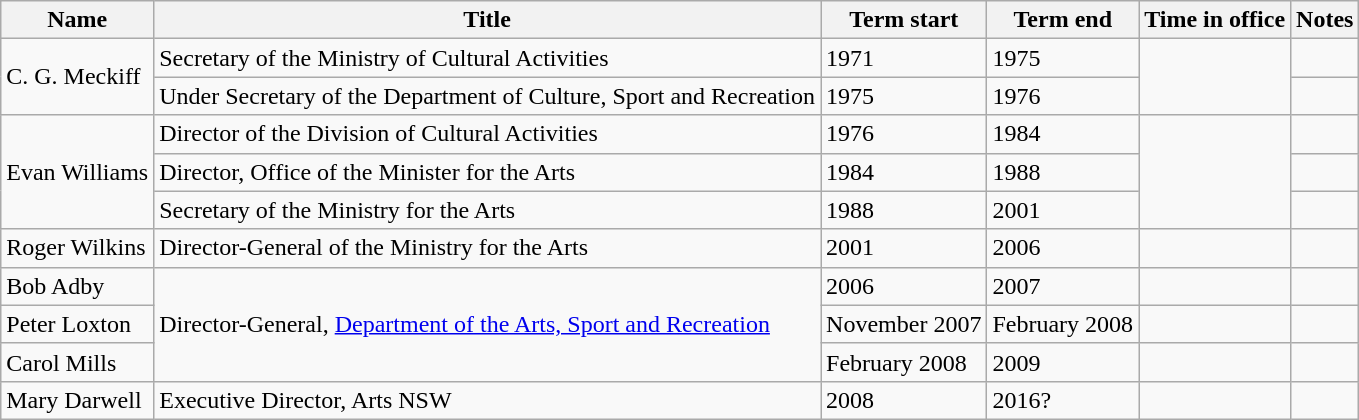<table class="wikitable sortable" border="1">
<tr>
<th scope="col">Name</th>
<th scope="col">Title</th>
<th scope="col">Term start</th>
<th scope="col">Term end</th>
<th scope="col">Time in office</th>
<th scope="col">Notes</th>
</tr>
<tr>
<td rowspan=2>C. G. Meckiff</td>
<td>Secretary of the Ministry of Cultural Activities</td>
<td>1971</td>
<td>1975</td>
<td rowspan=2 align=right></td>
<td></td>
</tr>
<tr>
<td>Under Secretary of the Department of Culture, Sport and Recreation</td>
<td>1975</td>
<td>1976</td>
<td></td>
</tr>
<tr>
<td rowspan=3>Evan Williams</td>
<td>Director of the Division of Cultural Activities</td>
<td>1976</td>
<td>1984</td>
<td rowspan=3 align=right></td>
<td></td>
</tr>
<tr>
<td>Director, Office of the Minister for the Arts</td>
<td>1984</td>
<td>1988</td>
<td></td>
</tr>
<tr>
<td>Secretary of the Ministry for the Arts</td>
<td>1988</td>
<td>2001</td>
<td></td>
</tr>
<tr>
<td>Roger Wilkins</td>
<td>Director-General of the Ministry for the Arts</td>
<td>2001</td>
<td>2006</td>
<td align=right></td>
<td></td>
</tr>
<tr>
<td>Bob Adby</td>
<td rowspan=3>Director-General, <a href='#'>Department of the Arts, Sport and Recreation</a></td>
<td>2006</td>
<td>2007</td>
<td align=right></td>
<td></td>
</tr>
<tr>
<td>Peter Loxton </td>
<td>November 2007</td>
<td>February 2008</td>
<td align=right></td>
<td></td>
</tr>
<tr>
<td>Carol Mills</td>
<td>February 2008</td>
<td>2009</td>
<td align=right></td>
<td></td>
</tr>
<tr>
<td>Mary Darwell</td>
<td>Executive Director, Arts NSW</td>
<td>2008</td>
<td>2016?</td>
<td rowspan=2 align=right></td>
<td></td>
</tr>
</table>
